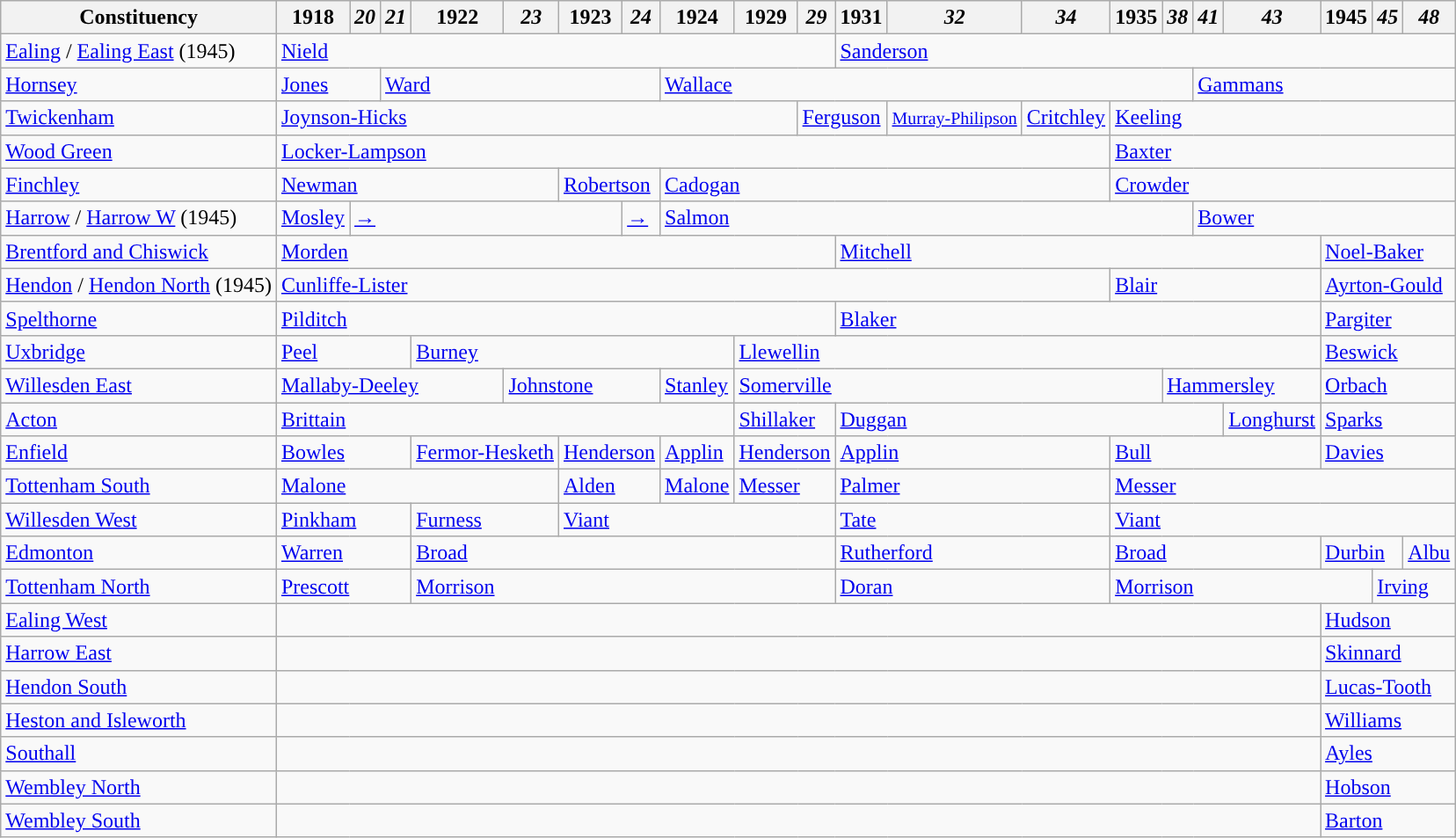<table class="wikitable">
<tr>
<th>Constituency</th>
<th>1918</th>
<th><em>20</em></th>
<th><em>21</em></th>
<th>1922</th>
<th><em>23</em></th>
<th>1923</th>
<th><em>24</em></th>
<th>1924</th>
<th>1929</th>
<th><em>29</em></th>
<th>1931</th>
<th><em>32</em></th>
<th><em>34</em></th>
<th>1935</th>
<th><em>38</em></th>
<th><em>41</em></th>
<th><em>43</em></th>
<th>1945</th>
<th><em>45</em></th>
<th><em>48</em></th>
</tr>
<tr>
<td><a href='#'>Ealing</a> / <a href='#'>Ealing East</a> (1945)</td>
<td colspan="10"><a href='#'>Nield</a></td>
<td colspan="10"><a href='#'>Sanderson</a></td>
</tr>
<tr>
<td><a href='#'>Hornsey</a></td>
<td colspan="2"><a href='#'>Jones</a></td>
<td colspan="5"><a href='#'>Ward</a></td>
<td colspan="8"><a href='#'>Wallace</a></td>
<td colspan="5"><a href='#'>Gammans</a></td>
</tr>
<tr>
<td><a href='#'>Twickenham</a></td>
<td colspan="9"><a href='#'>Joynson-Hicks</a></td>
<td colspan="2"><a href='#'>Ferguson</a></td>
<td><a href='#'><small>Murray-Philipson</small></a></td>
<td><a href='#'>Critchley</a></td>
<td colspan="7"><a href='#'>Keeling</a></td>
</tr>
<tr>
<td><a href='#'>Wood Green</a></td>
<td colspan="13"><a href='#'>Locker-Lampson</a></td>
<td colspan="7"><a href='#'>Baxter</a></td>
</tr>
<tr>
<td><a href='#'>Finchley</a></td>
<td colspan="5"><a href='#'>Newman</a></td>
<td colspan="2"><a href='#'>Robertson</a></td>
<td colspan="6"><a href='#'>Cadogan</a></td>
<td colspan="7"><a href='#'>Crowder</a></td>
</tr>
<tr>
<td><a href='#'>Harrow</a> / <a href='#'>Harrow W</a> (1945)</td>
<td><a href='#'>Mosley</a></td>
<td colspan="5"><a href='#'>→</a></td>
<td><a href='#'>→</a></td>
<td colspan="8"><a href='#'>Salmon</a></td>
<td colspan="5"><a href='#'>Bower</a></td>
</tr>
<tr>
<td><a href='#'>Brentford and Chiswick</a></td>
<td colspan="10"><a href='#'>Morden</a></td>
<td colspan="7"><a href='#'>Mitchell</a></td>
<td colspan="3"><a href='#'>Noel-Baker</a></td>
</tr>
<tr>
<td><a href='#'>Hendon</a> / <a href='#'>Hendon North</a> (1945)</td>
<td colspan="13"><a href='#'>Cunliffe-Lister</a></td>
<td colspan="4"><a href='#'>Blair</a></td>
<td colspan="3"><a href='#'>Ayrton-Gould</a></td>
</tr>
<tr>
<td><a href='#'>Spelthorne</a></td>
<td colspan="10"><a href='#'>Pilditch</a></td>
<td colspan="7"><a href='#'>Blaker</a></td>
<td colspan="3"><a href='#'>Pargiter</a></td>
</tr>
<tr>
<td><a href='#'>Uxbridge</a></td>
<td colspan="3"><a href='#'>Peel</a></td>
<td colspan="5"><a href='#'>Burney</a></td>
<td colspan="9"><a href='#'>Llewellin</a></td>
<td colspan="3"><a href='#'>Beswick</a></td>
</tr>
<tr>
<td><a href='#'>Willesden East</a></td>
<td colspan="4"><a href='#'>Mallaby-Deeley</a></td>
<td colspan="3"><a href='#'>Johnstone</a></td>
<td><a href='#'>Stanley</a></td>
<td colspan="6"><a href='#'>Somerville</a></td>
<td colspan="3"><a href='#'>Hammersley</a></td>
<td colspan="3"><a href='#'>Orbach</a></td>
</tr>
<tr>
<td><a href='#'>Acton</a></td>
<td colspan="8"><a href='#'>Brittain</a></td>
<td colspan="2"><a href='#'>Shillaker</a></td>
<td colspan="6"><a href='#'>Duggan</a></td>
<td><a href='#'>Longhurst</a></td>
<td colspan="3"><a href='#'>Sparks</a></td>
</tr>
<tr>
<td><a href='#'>Enfield</a></td>
<td colspan="3"><a href='#'>Bowles</a></td>
<td colspan="2"><a href='#'>Fermor-Hesketh</a></td>
<td colspan="2"><a href='#'>Henderson</a></td>
<td><a href='#'>Applin</a></td>
<td colspan="2"><a href='#'>Henderson</a></td>
<td colspan="3"><a href='#'>Applin</a></td>
<td colspan="4"><a href='#'>Bull</a></td>
<td colspan="3"><a href='#'>Davies</a></td>
</tr>
<tr>
<td><a href='#'>Tottenham South</a></td>
<td colspan="5"><a href='#'>Malone</a></td>
<td colspan="2"><a href='#'>Alden</a></td>
<td><a href='#'>Malone</a></td>
<td colspan="2"><a href='#'>Messer</a></td>
<td colspan="3"><a href='#'>Palmer</a></td>
<td colspan="7"><a href='#'>Messer</a></td>
</tr>
<tr>
<td><a href='#'>Willesden West</a></td>
<td colspan="3"><a href='#'>Pinkham</a></td>
<td colspan="2"><a href='#'>Furness</a></td>
<td colspan="5"><a href='#'>Viant</a></td>
<td colspan="3"><a href='#'>Tate</a></td>
<td colspan="7"><a href='#'>Viant</a></td>
</tr>
<tr>
<td><a href='#'>Edmonton</a></td>
<td colspan="3"><a href='#'>Warren</a></td>
<td colspan="7"><a href='#'>Broad</a></td>
<td colspan="3"><a href='#'>Rutherford</a></td>
<td colspan="4"><a href='#'>Broad</a></td>
<td colspan="2"><a href='#'>Durbin</a></td>
<td><a href='#'>Albu</a></td>
</tr>
<tr>
<td><a href='#'>Tottenham North</a></td>
<td colspan="3"><a href='#'>Prescott</a></td>
<td colspan="7"><a href='#'>Morrison</a></td>
<td colspan="3"><a href='#'>Doran</a></td>
<td colspan="5"><a href='#'>Morrison</a></td>
<td colspan="2"><a href='#'>Irving</a></td>
</tr>
<tr>
<td><a href='#'>Ealing West</a></td>
<td colspan="17"></td>
<td colspan="3"><a href='#'>Hudson</a></td>
</tr>
<tr>
<td><a href='#'>Harrow East</a></td>
<td colspan="17"></td>
<td colspan="3"><a href='#'>Skinnard</a></td>
</tr>
<tr>
<td><a href='#'>Hendon South</a></td>
<td colspan="17"></td>
<td colspan="3"><a href='#'>Lucas-Tooth</a></td>
</tr>
<tr>
<td><a href='#'>Heston and Isleworth</a></td>
<td colspan="17"></td>
<td colspan="3"><a href='#'>Williams</a></td>
</tr>
<tr>
<td><a href='#'>Southall</a></td>
<td colspan="17"></td>
<td colspan="3"><a href='#'>Ayles</a></td>
</tr>
<tr>
<td><a href='#'>Wembley North</a></td>
<td colspan="17"></td>
<td colspan="3"><a href='#'>Hobson</a></td>
</tr>
<tr>
<td><a href='#'>Wembley South</a></td>
<td colspan="17"></td>
<td colspan="3"><a href='#'>Barton</a></td>
</tr>
</table>
